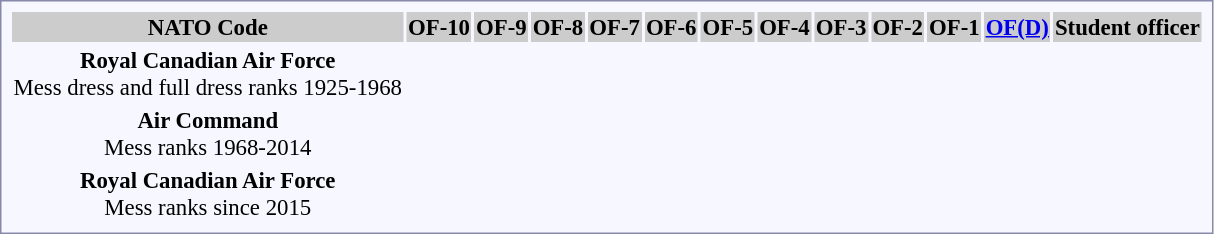<table style="border:1px solid #8888aa; background:#f7f8ff; padding:5px; font-size:95%; margin:0 12px 12px 0;" style="margin:auto; width:100%;">
<tr style="background-color:#CCCCCC; width: 100%">
<th>NATO Code</th>
<th>OF-10</th>
<th>OF-9</th>
<th>OF-8</th>
<th>OF-7</th>
<th>OF-6</th>
<th>OF-5</th>
<th>OF-4</th>
<th>OF-3</th>
<th>OF-2</th>
<th colspan=2>OF-1</th>
<th><a href='#'>OF(D)</a></th>
<th>Student officer</th>
</tr>
<tr style="text-align:center;">
<td rowspan=1><strong>Royal Canadian Air Force</strong> <br>Mess dress and full dress ranks 1925-1968</td>
<td rowspan=9></td>
<td></td>
<td></td>
<td></td>
<td></td>
<td></td>
<td></td>
<td></td>
<td></td>
<td></td>
<td></td>
<td rowspan=9></td>
<td></td>
</tr>
<tr style="text-align:center;">
<td rowspan=1><strong>Air Command</strong> <br>Mess ranks 1968-2014</td>
<td></td>
<td></td>
<td></td>
<td></td>
<td></td>
<td></td>
<td></td>
<td></td>
<td></td>
<td></td>
<td></td>
</tr>
<tr style="text-align:center;">
<td rowspan=1><strong>Royal Canadian Air Force</strong> <br>Mess ranks since 2015</td>
<td></td>
<td></td>
<td></td>
<td></td>
<td></td>
<td></td>
<td></td>
<td></td>
<td></td>
<td></td>
<td></td>
</tr>
</table>
